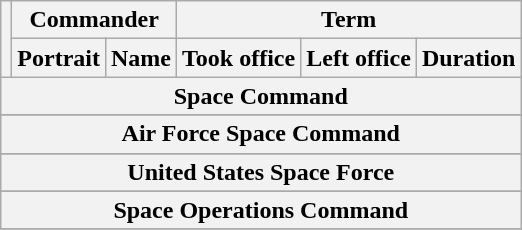<table class="wikitable sortable" style="text-align:center;">
<tr>
<th rowspan=2></th>
<th colspan=2>Commander</th>
<th colspan=3>Term</th>
</tr>
<tr>
<th>Portrait</th>
<th>Name</th>
<th>Took office</th>
<th>Left office</th>
<th>Duration</th>
</tr>
<tr>
<th colspan=6>Space Command</th>
</tr>
<tr>
</tr>
<tr>
<th colspan=6>Air Force Space Command</th>
</tr>
<tr>
</tr>
<tr>
<th colspan=6>United States Space Force</th>
</tr>
<tr>
</tr>
<tr>
<th colspan=6>Space Operations Command</th>
</tr>
<tr>
</tr>
</table>
